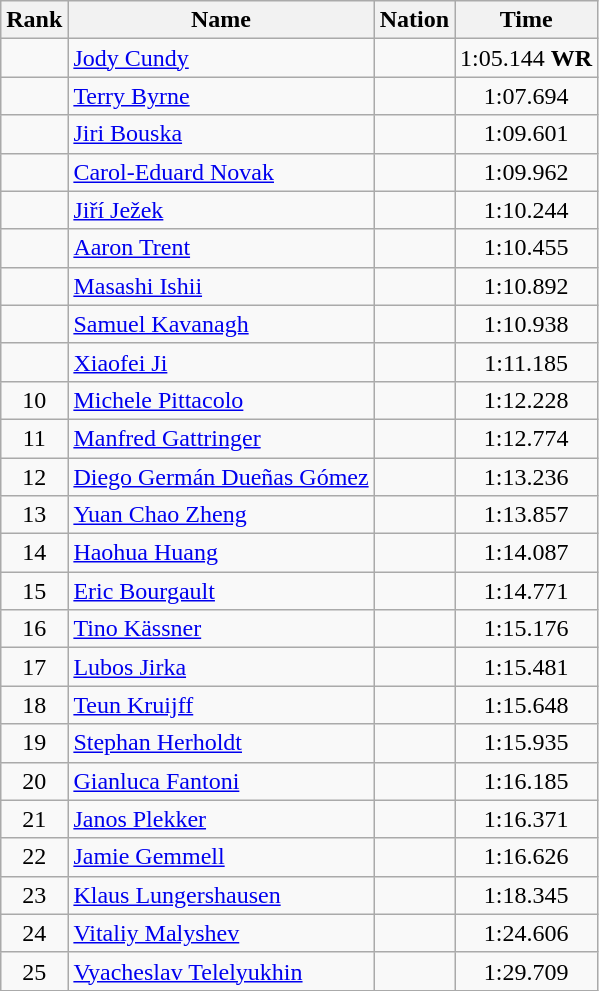<table class="wikitable sortable" style="text-align:center">
<tr>
<th>Rank</th>
<th>Name</th>
<th>Nation</th>
<th>Time</th>
</tr>
<tr>
<td></td>
<td align=left><a href='#'>Jody Cundy</a></td>
<td align=left></td>
<td>1:05.144 <strong>WR</strong></td>
</tr>
<tr>
<td></td>
<td align=left><a href='#'>Terry Byrne</a></td>
<td align=left></td>
<td>1:07.694</td>
</tr>
<tr>
<td></td>
<td align=left><a href='#'>Jiri Bouska</a></td>
<td align=left></td>
<td>1:09.601</td>
</tr>
<tr>
<td></td>
<td align=left><a href='#'>Carol-Eduard Novak</a></td>
<td align=left></td>
<td>1:09.962</td>
</tr>
<tr>
<td></td>
<td align=left><a href='#'>Jiří Ježek</a></td>
<td align=left></td>
<td>1:10.244</td>
</tr>
<tr>
<td></td>
<td align=left><a href='#'>Aaron Trent</a></td>
<td align=left></td>
<td>1:10.455</td>
</tr>
<tr>
<td></td>
<td align=left><a href='#'>Masashi Ishii</a></td>
<td align=left></td>
<td>1:10.892</td>
</tr>
<tr>
<td></td>
<td align=left><a href='#'>Samuel Kavanagh</a></td>
<td align=left></td>
<td>1:10.938</td>
</tr>
<tr>
<td></td>
<td align=left><a href='#'>Xiaofei Ji</a></td>
<td align=left></td>
<td>1:11.185</td>
</tr>
<tr>
<td>10</td>
<td align=left><a href='#'>Michele Pittacolo</a></td>
<td align=left></td>
<td>1:12.228</td>
</tr>
<tr>
<td>11</td>
<td align=left><a href='#'>Manfred Gattringer</a></td>
<td align=left></td>
<td>1:12.774</td>
</tr>
<tr>
<td>12</td>
<td align=left><a href='#'>Diego Germán Dueñas Gómez</a></td>
<td align=left></td>
<td>1:13.236</td>
</tr>
<tr>
<td>13</td>
<td align=left><a href='#'>Yuan Chao Zheng</a></td>
<td align=left></td>
<td>1:13.857</td>
</tr>
<tr>
<td>14</td>
<td align=left><a href='#'>Haohua Huang</a></td>
<td align=left></td>
<td>1:14.087</td>
</tr>
<tr>
<td>15</td>
<td align=left><a href='#'>Eric Bourgault</a></td>
<td align=left></td>
<td>1:14.771</td>
</tr>
<tr>
<td>16</td>
<td align=left><a href='#'>Tino Kässner</a></td>
<td align=left></td>
<td>1:15.176</td>
</tr>
<tr>
<td>17</td>
<td align=left><a href='#'>Lubos Jirka</a></td>
<td align=left></td>
<td>1:15.481</td>
</tr>
<tr>
<td>18</td>
<td align=left><a href='#'>Teun Kruijff</a></td>
<td align=left></td>
<td>1:15.648</td>
</tr>
<tr>
<td>19</td>
<td align=left><a href='#'>Stephan Herholdt</a></td>
<td align=left></td>
<td>1:15.935</td>
</tr>
<tr>
<td>20</td>
<td align=left><a href='#'>Gianluca Fantoni</a></td>
<td align=left></td>
<td>1:16.185</td>
</tr>
<tr>
<td>21</td>
<td align=left><a href='#'>Janos Plekker</a></td>
<td align=left></td>
<td>1:16.371</td>
</tr>
<tr>
<td>22</td>
<td align=left><a href='#'>Jamie Gemmell</a></td>
<td align=left></td>
<td>1:16.626</td>
</tr>
<tr>
<td>23</td>
<td align=left><a href='#'>Klaus Lungershausen</a></td>
<td align=left></td>
<td>1:18.345</td>
</tr>
<tr>
<td>24</td>
<td align=left><a href='#'>Vitaliy Malyshev</a></td>
<td align=left></td>
<td>1:24.606</td>
</tr>
<tr>
<td>25</td>
<td align=left><a href='#'>Vyacheslav Telelyukhin</a></td>
<td align=left></td>
<td>1:29.709</td>
</tr>
</table>
